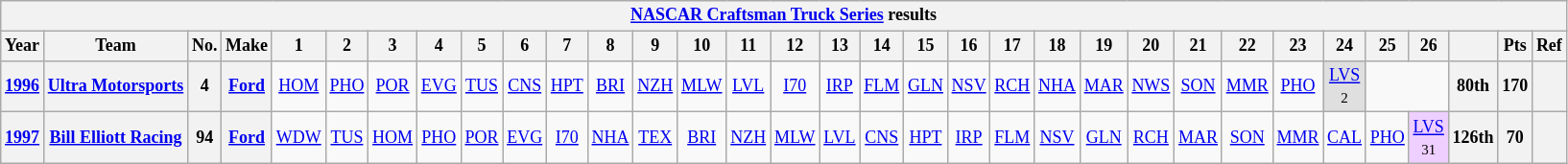<table class="wikitable" style="text-align:center; font-size:75%">
<tr>
<th colspan=45><a href='#'>NASCAR Craftsman Truck Series</a> results</th>
</tr>
<tr>
<th>Year</th>
<th>Team</th>
<th>No.</th>
<th>Make</th>
<th>1</th>
<th>2</th>
<th>3</th>
<th>4</th>
<th>5</th>
<th>6</th>
<th>7</th>
<th>8</th>
<th>9</th>
<th>10</th>
<th>11</th>
<th>12</th>
<th>13</th>
<th>14</th>
<th>15</th>
<th>16</th>
<th>17</th>
<th>18</th>
<th>19</th>
<th>20</th>
<th>21</th>
<th>22</th>
<th>23</th>
<th>24</th>
<th>25</th>
<th>26</th>
<th></th>
<th>Pts</th>
<th>Ref</th>
</tr>
<tr>
<th><a href='#'>1996</a></th>
<th nowrap><a href='#'>Ultra Motorsports</a></th>
<th>4</th>
<th><a href='#'>Ford</a></th>
<td><a href='#'>HOM</a></td>
<td><a href='#'>PHO</a></td>
<td><a href='#'>POR</a></td>
<td><a href='#'>EVG</a></td>
<td><a href='#'>TUS</a></td>
<td><a href='#'>CNS</a></td>
<td><a href='#'>HPT</a></td>
<td><a href='#'>BRI</a></td>
<td><a href='#'>NZH</a></td>
<td><a href='#'>MLW</a></td>
<td><a href='#'>LVL</a></td>
<td><a href='#'>I70</a></td>
<td><a href='#'>IRP</a></td>
<td><a href='#'>FLM</a></td>
<td><a href='#'>GLN</a></td>
<td><a href='#'>NSV</a></td>
<td><a href='#'>RCH</a></td>
<td><a href='#'>NHA</a></td>
<td><a href='#'>MAR</a></td>
<td><a href='#'>NWS</a></td>
<td><a href='#'>SON</a></td>
<td><a href='#'>MMR</a></td>
<td><a href='#'>PHO</a></td>
<td style="background:#DFDFDF;"><a href='#'>LVS</a><br><small>2</small></td>
<td colspan=2></td>
<th>80th</th>
<th>170</th>
<th></th>
</tr>
<tr>
<th><a href='#'>1997</a></th>
<th><a href='#'>Bill Elliott Racing</a></th>
<th>94</th>
<th><a href='#'>Ford</a></th>
<td><a href='#'>WDW</a></td>
<td><a href='#'>TUS</a></td>
<td><a href='#'>HOM</a></td>
<td><a href='#'>PHO</a></td>
<td><a href='#'>POR</a></td>
<td><a href='#'>EVG</a></td>
<td><a href='#'>I70</a></td>
<td><a href='#'>NHA</a></td>
<td><a href='#'>TEX</a></td>
<td><a href='#'>BRI</a></td>
<td><a href='#'>NZH</a></td>
<td><a href='#'>MLW</a></td>
<td><a href='#'>LVL</a></td>
<td><a href='#'>CNS</a></td>
<td><a href='#'>HPT</a></td>
<td><a href='#'>IRP</a></td>
<td><a href='#'>FLM</a></td>
<td><a href='#'>NSV</a></td>
<td><a href='#'>GLN</a></td>
<td><a href='#'>RCH</a></td>
<td><a href='#'>MAR</a></td>
<td><a href='#'>SON</a></td>
<td><a href='#'>MMR</a></td>
<td><a href='#'>CAL</a></td>
<td><a href='#'>PHO</a></td>
<td style="background:#EFCFFF;"><a href='#'>LVS</a><br><small>31</small></td>
<th>126th</th>
<th>70</th>
<th></th>
</tr>
</table>
